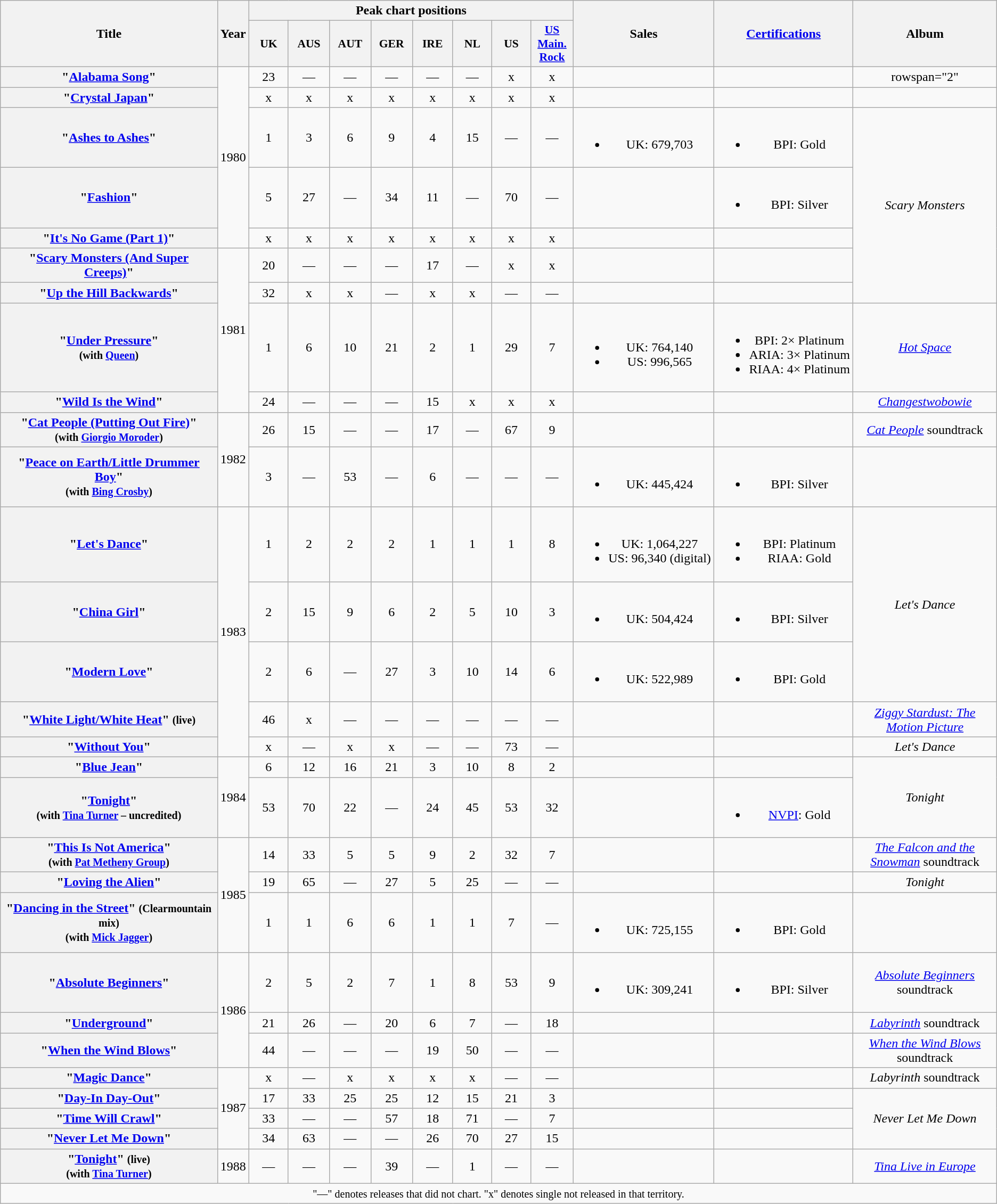<table class="wikitable plainrowheaders" style="text-align:center;">
<tr>
<th scope="col" rowspan="2" style="width:20em;">Title</th>
<th scope="col" rowspan="2" style="width:1em;">Year</th>
<th scope="col" colspan="8">Peak chart positions</th>
<th scope="col" rowspan="2" style="width:12em;">Sales</th>
<th scope="col" rowspan="2" style="width:12em;"><a href='#'>Certifications</a></th>
<th scope="col" rowspan="2" style="width:12em;">Album</th>
</tr>
<tr>
<th style="width:3.5em;font-size:90%">UK<br></th>
<th style="width:3.5em;font-size:90%">AUS<br></th>
<th style="width:3.5em;font-size:90%">AUT<br></th>
<th style="width:3.5em;font-size:90%">GER<br></th>
<th style="width:3.5em;font-size:90%">IRE<br></th>
<th style="width:3.5em;font-size:90%">NL<br></th>
<th style="width:3.5em;font-size:90%">US<br></th>
<th style="width:3.5em;font-size:90%"><a href='#'>US Main.<br>Rock</a><br></th>
</tr>
<tr>
<th scope="row">"<a href='#'>Alabama Song</a>"</th>
<td rowspan="5">1980</td>
<td>23</td>
<td>—</td>
<td>—</td>
<td>—</td>
<td>—</td>
<td>—</td>
<td>x</td>
<td>x</td>
<td></td>
<td></td>
<td>rowspan="2" </td>
</tr>
<tr>
<th scope="row">"<a href='#'>Crystal Japan</a>"</th>
<td>x</td>
<td>x</td>
<td>x</td>
<td>x</td>
<td>x</td>
<td>x</td>
<td>x</td>
<td>x</td>
<td></td>
<td></td>
</tr>
<tr>
<th scope="row">"<a href='#'>Ashes to Ashes</a>"</th>
<td>1</td>
<td>3</td>
<td>6</td>
<td>9</td>
<td>4</td>
<td>15</td>
<td>—<br></td>
<td>—</td>
<td><br><ul><li>UK: 679,703</li></ul></td>
<td><br><ul><li>BPI: Gold</li></ul></td>
<td rowspan="5"><em>Scary Monsters</em></td>
</tr>
<tr>
<th scope="row">"<a href='#'>Fashion</a>"</th>
<td>5</td>
<td>27</td>
<td>—</td>
<td>34</td>
<td>11</td>
<td>—</td>
<td>70</td>
<td>—</td>
<td></td>
<td><br><ul><li>BPI: Silver</li></ul></td>
</tr>
<tr>
<th scope="row">"<a href='#'>It's No Game (Part 1)</a>"</th>
<td>x</td>
<td>x</td>
<td>x</td>
<td>x</td>
<td>x</td>
<td>x</td>
<td>x</td>
<td>x</td>
<td></td>
<td></td>
</tr>
<tr>
<th scope="row">"<a href='#'>Scary Monsters (And Super Creeps)</a>"</th>
<td rowspan="4">1981</td>
<td>20</td>
<td>—</td>
<td>—</td>
<td>—</td>
<td>17</td>
<td>—</td>
<td>x</td>
<td>x</td>
<td></td>
<td></td>
</tr>
<tr>
<th scope="row">"<a href='#'>Up the Hill Backwards</a>"</th>
<td>32</td>
<td>x</td>
<td>x</td>
<td>—</td>
<td>x</td>
<td>x</td>
<td>—</td>
<td>—</td>
<td></td>
<td></td>
</tr>
<tr>
<th scope="row">"<a href='#'>Under Pressure</a>"<br><small>(with <a href='#'>Queen</a>)</small></th>
<td>1</td>
<td>6</td>
<td>10</td>
<td>21</td>
<td>2</td>
<td>1</td>
<td>29</td>
<td>7</td>
<td><br><ul><li>UK: 764,140</li><li>US: 996,565</li></ul></td>
<td><br><ul><li>BPI: 2× Platinum</li><li>ARIA: 3× Platinum</li><li>RIAA: 4× Platinum</li></ul></td>
<td><em><a href='#'>Hot Space</a></em></td>
</tr>
<tr>
<th scope="row">"<a href='#'>Wild Is the Wind</a>"</th>
<td>24</td>
<td>—</td>
<td>—</td>
<td>—</td>
<td>15</td>
<td>x</td>
<td>x</td>
<td>x</td>
<td></td>
<td></td>
<td><em><a href='#'>Changestwobowie</a></em></td>
</tr>
<tr>
<th scope="row">"<a href='#'>Cat People (Putting Out Fire)</a>"<br><small>(with <a href='#'>Giorgio Moroder</a>)</small></th>
<td rowspan="2">1982</td>
<td>26</td>
<td>15</td>
<td>—</td>
<td>—</td>
<td>17</td>
<td>—</td>
<td>67</td>
<td>9</td>
<td></td>
<td></td>
<td><em><a href='#'>Cat People</a></em> soundtrack</td>
</tr>
<tr>
<th scope="row">"<a href='#'>Peace on Earth/Little Drummer Boy</a>"<br><small>(with <a href='#'>Bing Crosby</a>)</small></th>
<td>3</td>
<td>—</td>
<td>53</td>
<td>—</td>
<td>6</td>
<td>—</td>
<td>—</td>
<td>—</td>
<td><br><ul><li>UK: 445,424</li></ul></td>
<td><br><ul><li>BPI: Silver</li></ul></td>
<td></td>
</tr>
<tr>
<th scope="row">"<a href='#'>Let's Dance</a>"</th>
<td rowspan="5">1983</td>
<td>1</td>
<td>2</td>
<td>2</td>
<td>2</td>
<td>1</td>
<td>1</td>
<td>1</td>
<td>8</td>
<td><br><ul><li>UK: 1,064,227</li><li>US: 96,340 (digital)</li></ul></td>
<td><br><ul><li>BPI: Platinum</li><li>RIAA: Gold</li></ul></td>
<td rowspan="3"><em>Let's Dance</em></td>
</tr>
<tr>
<th scope="row">"<a href='#'>China Girl</a>"</th>
<td>2</td>
<td>15</td>
<td>9</td>
<td>6</td>
<td>2</td>
<td>5</td>
<td>10</td>
<td>3</td>
<td><br><ul><li>UK: 504,424</li></ul></td>
<td><br><ul><li>BPI: Silver</li></ul></td>
</tr>
<tr>
<th scope="row">"<a href='#'>Modern Love</a>"</th>
<td>2</td>
<td>6</td>
<td>—</td>
<td>27</td>
<td>3</td>
<td>10</td>
<td>14</td>
<td>6</td>
<td><br><ul><li>UK: 522,989</li></ul></td>
<td><br><ul><li>BPI: Gold</li></ul></td>
</tr>
<tr>
<th scope="row">"<a href='#'>White Light/White Heat</a>" <small>(live)</small></th>
<td>46</td>
<td>x</td>
<td>—</td>
<td>—</td>
<td>—</td>
<td>—</td>
<td>—</td>
<td>—</td>
<td></td>
<td></td>
<td><em><a href='#'>Ziggy Stardust: The Motion Picture</a></em></td>
</tr>
<tr>
<th scope="row">"<a href='#'>Without You</a>"</th>
<td>x</td>
<td>—</td>
<td>x</td>
<td>x</td>
<td>—</td>
<td>—</td>
<td>73</td>
<td>—</td>
<td></td>
<td></td>
<td><em>Let's Dance</em></td>
</tr>
<tr>
<th scope="row">"<a href='#'>Blue Jean</a>"</th>
<td rowspan="2">1984</td>
<td>6</td>
<td>12</td>
<td>16</td>
<td>21</td>
<td>3</td>
<td>10</td>
<td>8</td>
<td>2</td>
<td></td>
<td></td>
<td rowspan="2"><em>Tonight</em></td>
</tr>
<tr>
<th scope="row">"<a href='#'>Tonight</a>"<br><small>(with <a href='#'>Tina Turner</a> – uncredited)</small></th>
<td>53</td>
<td>70</td>
<td>22</td>
<td>—</td>
<td>24</td>
<td>45</td>
<td>53</td>
<td>32</td>
<td></td>
<td><br><ul><li><a href='#'>NVPI</a>: Gold</li></ul></td>
</tr>
<tr>
<th scope="row">"<a href='#'>This Is Not America</a>"<br><small>(with <a href='#'>Pat Metheny Group</a>)</small></th>
<td rowspan="3">1985</td>
<td>14</td>
<td>33</td>
<td>5</td>
<td>5</td>
<td>9</td>
<td>2</td>
<td>32</td>
<td>7</td>
<td></td>
<td></td>
<td><em><a href='#'>The Falcon and the Snowman</a></em> soundtrack</td>
</tr>
<tr>
<th scope="row">"<a href='#'>Loving the Alien</a>"</th>
<td>19</td>
<td>65</td>
<td>—</td>
<td>27</td>
<td>5</td>
<td>25</td>
<td>—</td>
<td>—</td>
<td></td>
<td></td>
<td><em>Tonight</em></td>
</tr>
<tr>
<th scope="row">"<a href='#'>Dancing in the Street</a>" <small>(Clearmountain mix)</small><br><small>(with <a href='#'>Mick Jagger</a>)</small></th>
<td>1</td>
<td>1</td>
<td>6</td>
<td>6</td>
<td>1</td>
<td>1</td>
<td>7</td>
<td>—</td>
<td><br><ul><li>UK: 725,155</li></ul></td>
<td><br><ul><li>BPI: Gold</li></ul></td>
<td></td>
</tr>
<tr>
<th scope="row">"<a href='#'>Absolute Beginners</a>"</th>
<td rowspan="3">1986</td>
<td>2</td>
<td>5</td>
<td>2</td>
<td>7</td>
<td>1</td>
<td>8</td>
<td>53</td>
<td>9</td>
<td><br><ul><li>UK: 309,241</li></ul></td>
<td><br><ul><li>BPI: Silver</li></ul></td>
<td><em><a href='#'>Absolute Beginners</a></em> soundtrack</td>
</tr>
<tr>
<th scope="row">"<a href='#'>Underground</a>"</th>
<td>21</td>
<td>26</td>
<td>—</td>
<td>20</td>
<td>6</td>
<td>7</td>
<td>—</td>
<td>18</td>
<td></td>
<td></td>
<td><em><a href='#'>Labyrinth</a></em> soundtrack</td>
</tr>
<tr>
<th scope="row">"<a href='#'>When the Wind Blows</a>"</th>
<td>44</td>
<td>—</td>
<td>—</td>
<td>—</td>
<td>19</td>
<td>50</td>
<td>—</td>
<td>—</td>
<td></td>
<td></td>
<td><em><a href='#'>When the Wind Blows</a></em> soundtrack</td>
</tr>
<tr>
<th scope="row">"<a href='#'>Magic Dance</a>"</th>
<td rowspan="4">1987</td>
<td>x</td>
<td>—</td>
<td>x</td>
<td>x</td>
<td>x</td>
<td>x</td>
<td>—</td>
<td>—</td>
<td></td>
<td></td>
<td><em>Labyrinth</em> soundtrack</td>
</tr>
<tr>
<th scope="row">"<a href='#'>Day-In Day-Out</a>"</th>
<td>17</td>
<td>33</td>
<td>25</td>
<td>25</td>
<td>12</td>
<td>15</td>
<td>21</td>
<td>3</td>
<td></td>
<td></td>
<td rowspan="3"><em>Never Let Me Down</em></td>
</tr>
<tr>
<th scope="row">"<a href='#'>Time Will Crawl</a>"</th>
<td>33</td>
<td>—</td>
<td>—</td>
<td>57</td>
<td>18</td>
<td>71</td>
<td>—</td>
<td>7</td>
<td></td>
<td></td>
</tr>
<tr>
<th scope="row">"<a href='#'>Never Let Me Down</a>"</th>
<td>34</td>
<td>63</td>
<td>—</td>
<td>—</td>
<td>26</td>
<td>70</td>
<td>27</td>
<td>15</td>
<td></td>
<td></td>
</tr>
<tr>
<th scope="row">"<a href='#'>Tonight</a>" <small>(live)</small><br><small>(with <a href='#'>Tina Turner</a>)</small></th>
<td>1988</td>
<td>—</td>
<td>—</td>
<td>—</td>
<td>39</td>
<td>—</td>
<td>1</td>
<td>—</td>
<td>—</td>
<td></td>
<td></td>
<td><em><a href='#'>Tina Live in Europe</a></em></td>
</tr>
<tr>
<td colspan="13"><small>"—" denotes releases that did not chart. "x" denotes single not released in that territory.</small></td>
</tr>
</table>
